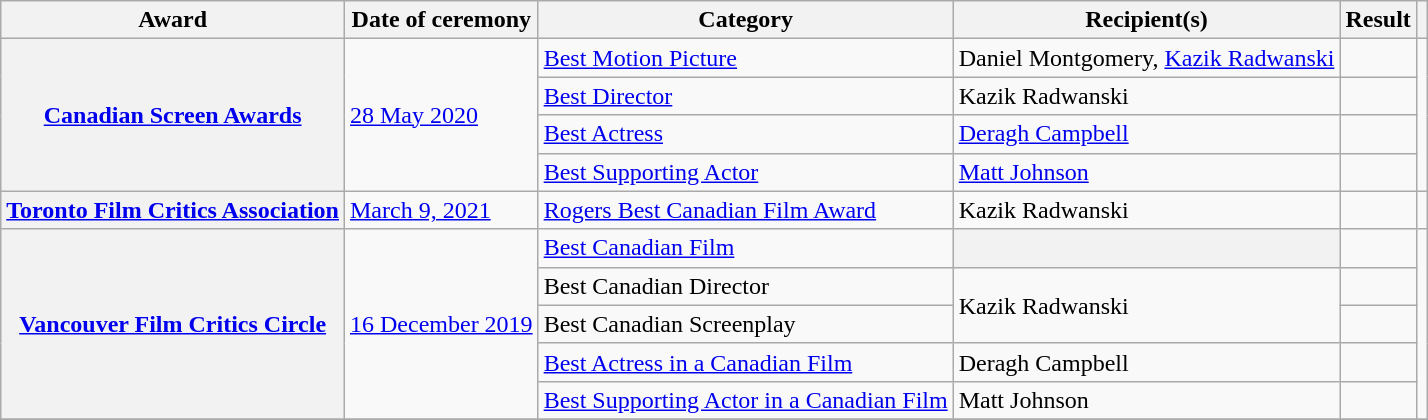<table class="wikitable plainrowheaders sortable">
<tr>
<th scope="col">Award</th>
<th scope="col">Date of ceremony</th>
<th scope="col">Category</th>
<th scope="col">Recipient(s)</th>
<th scope="col">Result</th>
<th scope="col" class="unsortable"></th>
</tr>
<tr>
<th rowspan="4" scope="row"><a href='#'>Canadian Screen Awards</a></th>
<td rowspan="4"><a href='#'>28 May 2020</a></td>
<td><a href='#'>Best Motion Picture</a></td>
<td>Daniel Montgomery, <a href='#'>Kazik Radwanski</a></td>
<td></td>
<td rowspan="4"></td>
</tr>
<tr>
<td><a href='#'>Best Director</a></td>
<td>Kazik Radwanski</td>
<td></td>
</tr>
<tr>
<td><a href='#'>Best Actress</a></td>
<td><a href='#'>Deragh Campbell</a></td>
<td></td>
</tr>
<tr>
<td><a href='#'>Best Supporting Actor</a></td>
<td><a href='#'>Matt Johnson</a></td>
<td></td>
</tr>
<tr>
<th rowspan="1" scope="row"><a href='#'>Toronto Film Critics Association</a></th>
<td><a href='#'>March 9, 2021</a></td>
<td><a href='#'>Rogers Best Canadian Film Award</a></td>
<td>Kazik Radwanski</td>
<td></td>
<td></td>
</tr>
<tr>
<th rowspan="5" scope="row"><a href='#'>Vancouver Film Critics Circle</a></th>
<td rowspan="5"><a href='#'>16 December 2019</a></td>
<td><a href='#'>Best Canadian Film</a></td>
<th></th>
<td></td>
<td rowspan="5"></td>
</tr>
<tr>
<td>Best Canadian Director</td>
<td rowspan="2">Kazik Radwanski</td>
<td></td>
</tr>
<tr>
<td>Best Canadian Screenplay</td>
<td></td>
</tr>
<tr>
<td><a href='#'>Best Actress in a Canadian Film</a></td>
<td>Deragh Campbell</td>
<td></td>
</tr>
<tr>
<td><a href='#'>Best Supporting Actor in a Canadian Film</a></td>
<td>Matt Johnson</td>
<td></td>
</tr>
<tr>
</tr>
</table>
